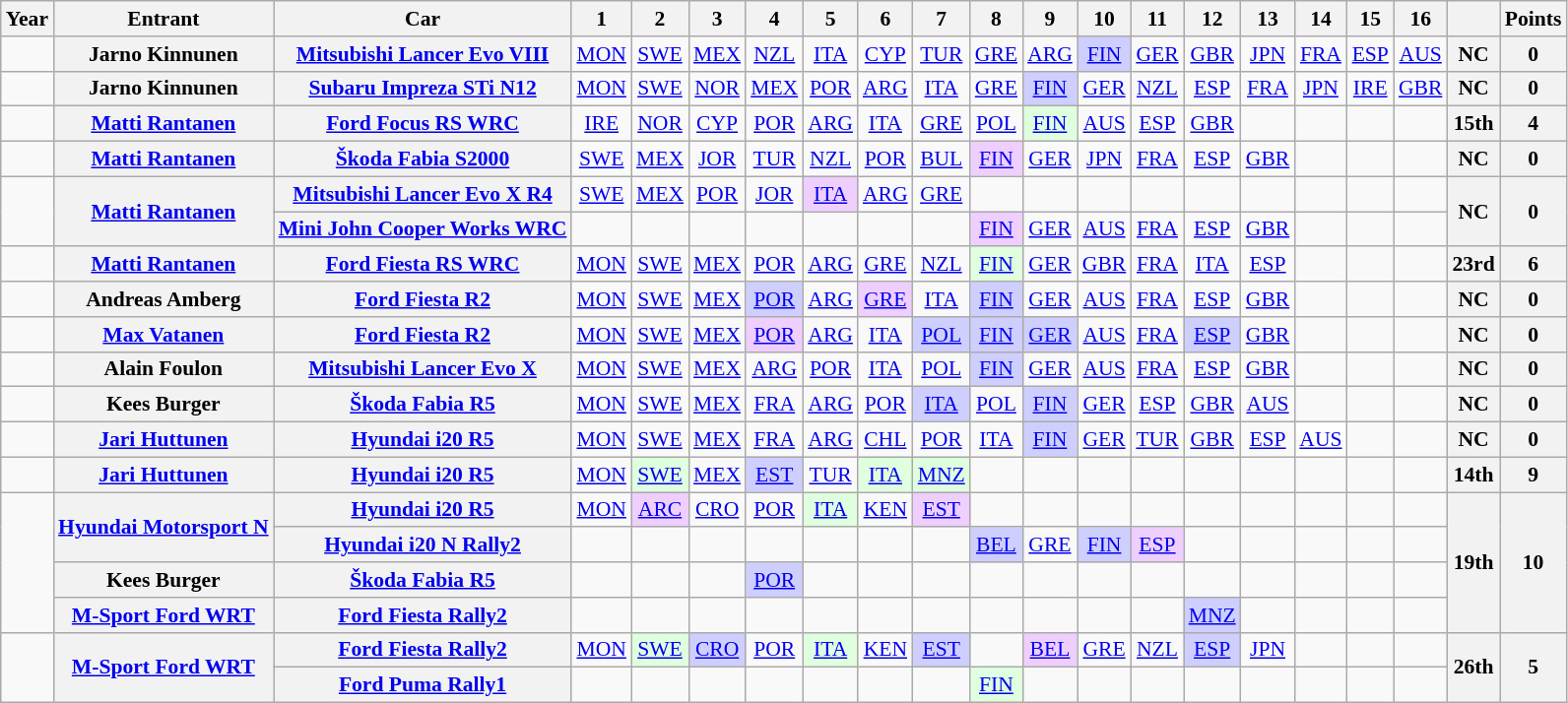<table class="wikitable" border="1" style="text-align:center; font-size:90%;">
<tr>
<th>Year</th>
<th>Entrant</th>
<th>Car</th>
<th>1</th>
<th>2</th>
<th>3</th>
<th>4</th>
<th>5</th>
<th>6</th>
<th>7</th>
<th>8</th>
<th>9</th>
<th>10</th>
<th>11</th>
<th>12</th>
<th>13</th>
<th>14</th>
<th>15</th>
<th>16</th>
<th></th>
<th>Points</th>
</tr>
<tr>
<td></td>
<th>Jarno Kinnunen</th>
<th><a href='#'>Mitsubishi Lancer Evo VIII</a></th>
<td><a href='#'>MON</a></td>
<td><a href='#'>SWE</a></td>
<td><a href='#'>MEX</a></td>
<td><a href='#'>NZL</a></td>
<td><a href='#'>ITA</a></td>
<td><a href='#'>CYP</a></td>
<td><a href='#'>TUR</a></td>
<td><a href='#'>GRE</a></td>
<td><a href='#'>ARG</a></td>
<td style="background:#CFCFFF"><a href='#'>FIN</a><br></td>
<td><a href='#'>GER</a></td>
<td><a href='#'>GBR</a></td>
<td><a href='#'>JPN</a></td>
<td><a href='#'>FRA</a></td>
<td><a href='#'>ESP</a></td>
<td><a href='#'>AUS</a></td>
<th>NC</th>
<th>0</th>
</tr>
<tr>
<td></td>
<th>Jarno Kinnunen</th>
<th><a href='#'>Subaru Impreza STi N12</a></th>
<td><a href='#'>MON</a></td>
<td><a href='#'>SWE</a></td>
<td><a href='#'>NOR</a></td>
<td><a href='#'>MEX</a></td>
<td><a href='#'>POR</a></td>
<td><a href='#'>ARG</a></td>
<td><a href='#'>ITA</a></td>
<td><a href='#'>GRE</a></td>
<td style="background:#CFCFFF"><a href='#'>FIN</a><br></td>
<td><a href='#'>GER</a></td>
<td><a href='#'>NZL</a></td>
<td><a href='#'>ESP</a></td>
<td><a href='#'>FRA</a></td>
<td><a href='#'>JPN</a></td>
<td><a href='#'>IRE</a></td>
<td><a href='#'>GBR</a></td>
<th>NC</th>
<th>0</th>
</tr>
<tr>
<td></td>
<th><a href='#'>Matti Rantanen</a></th>
<th><a href='#'>Ford Focus RS WRC</a></th>
<td><a href='#'>IRE</a></td>
<td><a href='#'>NOR</a></td>
<td><a href='#'>CYP</a></td>
<td><a href='#'>POR</a></td>
<td><a href='#'>ARG</a></td>
<td><a href='#'>ITA</a></td>
<td><a href='#'>GRE</a></td>
<td><a href='#'>POL</a></td>
<td style="background:#dfffdf"><a href='#'>FIN</a><br></td>
<td><a href='#'>AUS</a></td>
<td><a href='#'>ESP</a></td>
<td><a href='#'>GBR</a></td>
<td></td>
<td></td>
<td></td>
<td></td>
<th>15th</th>
<th>4</th>
</tr>
<tr>
<td></td>
<th><a href='#'>Matti Rantanen</a></th>
<th><a href='#'>Škoda Fabia S2000</a></th>
<td><a href='#'>SWE</a></td>
<td><a href='#'>MEX</a></td>
<td><a href='#'>JOR</a></td>
<td><a href='#'>TUR</a></td>
<td><a href='#'>NZL</a></td>
<td><a href='#'>POR</a></td>
<td><a href='#'>BUL</a></td>
<td style="background:#EFCFFF"><a href='#'>FIN</a><br></td>
<td><a href='#'>GER</a></td>
<td><a href='#'>JPN</a></td>
<td><a href='#'>FRA</a></td>
<td><a href='#'>ESP</a></td>
<td><a href='#'>GBR</a></td>
<td></td>
<td></td>
<td></td>
<th>NC</th>
<th>0</th>
</tr>
<tr>
<td rowspan="2"></td>
<th rowspan="2"><a href='#'>Matti Rantanen</a></th>
<th><a href='#'>Mitsubishi Lancer Evo X R4</a></th>
<td><a href='#'>SWE</a></td>
<td><a href='#'>MEX</a></td>
<td><a href='#'>POR</a></td>
<td><a href='#'>JOR</a></td>
<td style="background:#EFCFFF"><a href='#'>ITA</a><br></td>
<td><a href='#'>ARG</a></td>
<td><a href='#'>GRE</a></td>
<td></td>
<td></td>
<td></td>
<td></td>
<td></td>
<td></td>
<td></td>
<td></td>
<td></td>
<th rowspan="2">NC</th>
<th rowspan="2">0</th>
</tr>
<tr>
<th><a href='#'>Mini John Cooper Works WRC</a></th>
<td></td>
<td></td>
<td></td>
<td></td>
<td></td>
<td></td>
<td></td>
<td style="background:#EFCFFF"><a href='#'>FIN</a><br></td>
<td><a href='#'>GER</a></td>
<td><a href='#'>AUS</a></td>
<td><a href='#'>FRA</a></td>
<td><a href='#'>ESP</a></td>
<td><a href='#'>GBR</a></td>
<td></td>
<td></td>
<td></td>
</tr>
<tr>
<td></td>
<th><a href='#'>Matti Rantanen</a></th>
<th><a href='#'>Ford Fiesta RS WRC</a></th>
<td><a href='#'>MON</a></td>
<td><a href='#'>SWE</a></td>
<td><a href='#'>MEX</a></td>
<td><a href='#'>POR</a></td>
<td><a href='#'>ARG</a></td>
<td><a href='#'>GRE</a></td>
<td><a href='#'>NZL</a></td>
<td style="background:#DFFFDF"><a href='#'>FIN</a><br></td>
<td><a href='#'>GER</a></td>
<td><a href='#'>GBR</a></td>
<td><a href='#'>FRA</a></td>
<td><a href='#'>ITA</a></td>
<td><a href='#'>ESP</a></td>
<td></td>
<td></td>
<td></td>
<th>23rd</th>
<th>6</th>
</tr>
<tr>
<td></td>
<th>Andreas Amberg</th>
<th><a href='#'>Ford Fiesta R2</a></th>
<td><a href='#'>MON</a></td>
<td><a href='#'>SWE</a></td>
<td><a href='#'>MEX</a></td>
<td style="background:#CFCFFF"><a href='#'>POR</a><br></td>
<td><a href='#'>ARG</a></td>
<td style="background:#EFCFFF"><a href='#'>GRE</a><br></td>
<td><a href='#'>ITA</a></td>
<td style="background:#CFCFFF"><a href='#'>FIN</a><br></td>
<td><a href='#'>GER</a></td>
<td><a href='#'>AUS</a></td>
<td><a href='#'>FRA</a></td>
<td><a href='#'>ESP</a></td>
<td><a href='#'>GBR</a></td>
<td></td>
<td></td>
<td></td>
<th>NC</th>
<th>0</th>
</tr>
<tr>
<td></td>
<th><a href='#'>Max Vatanen</a></th>
<th><a href='#'>Ford Fiesta R2</a></th>
<td><a href='#'>MON</a></td>
<td><a href='#'>SWE</a></td>
<td><a href='#'>MEX</a></td>
<td style="background:#EFCFFF"><a href='#'>POR</a><br></td>
<td><a href='#'>ARG</a></td>
<td><a href='#'>ITA</a></td>
<td style="background:#CFCFFF"><a href='#'>POL</a><br></td>
<td style="background:#CFCFFF"><a href='#'>FIN</a><br></td>
<td style="background:#CFCFFF"><a href='#'>GER</a><br></td>
<td><a href='#'>AUS</a></td>
<td><a href='#'>FRA</a></td>
<td style="background:#CFCFFF"><a href='#'>ESP</a><br></td>
<td><a href='#'>GBR</a></td>
<td></td>
<td></td>
<td></td>
<th>NC</th>
<th>0</th>
</tr>
<tr>
<td></td>
<th>Alain Foulon</th>
<th><a href='#'>Mitsubishi Lancer Evo X</a></th>
<td><a href='#'>MON</a></td>
<td><a href='#'>SWE</a></td>
<td><a href='#'>MEX</a></td>
<td><a href='#'>ARG</a></td>
<td><a href='#'>POR</a></td>
<td><a href='#'>ITA</a></td>
<td><a href='#'>POL</a></td>
<td style="background:#CFCFFF"><a href='#'>FIN</a><br></td>
<td><a href='#'>GER</a></td>
<td><a href='#'>AUS</a></td>
<td><a href='#'>FRA</a></td>
<td><a href='#'>ESP</a></td>
<td><a href='#'>GBR</a></td>
<td></td>
<td></td>
<td></td>
<th>NC</th>
<th>0</th>
</tr>
<tr>
<td></td>
<th>Kees Burger</th>
<th><a href='#'>Škoda Fabia R5</a></th>
<td><a href='#'>MON</a></td>
<td><a href='#'>SWE</a></td>
<td><a href='#'>MEX</a></td>
<td><a href='#'>FRA</a></td>
<td><a href='#'>ARG</a></td>
<td><a href='#'>POR</a></td>
<td style="background:#CFCFFF"><a href='#'>ITA</a><br></td>
<td><a href='#'>POL</a></td>
<td style="background:#CFCFFF"><a href='#'>FIN</a><br></td>
<td><a href='#'>GER</a></td>
<td><a href='#'>ESP</a></td>
<td><a href='#'>GBR</a></td>
<td><a href='#'>AUS</a></td>
<td></td>
<td></td>
<td></td>
<th>NC</th>
<th>0</th>
</tr>
<tr>
<td></td>
<th><a href='#'>Jari Huttunen</a></th>
<th><a href='#'>Hyundai i20 R5</a></th>
<td><a href='#'>MON</a></td>
<td><a href='#'>SWE</a></td>
<td><a href='#'>MEX</a></td>
<td><a href='#'>FRA</a></td>
<td><a href='#'>ARG</a></td>
<td><a href='#'>CHL</a></td>
<td><a href='#'>POR</a></td>
<td><a href='#'>ITA</a></td>
<td style="background:#CFCFFF"><a href='#'>FIN</a><br></td>
<td><a href='#'>GER</a></td>
<td><a href='#'>TUR</a></td>
<td><a href='#'>GBR</a></td>
<td><a href='#'>ESP</a></td>
<td style="background:white"><a href='#'>AUS</a><br></td>
<td></td>
<td></td>
<th>NC</th>
<th>0</th>
</tr>
<tr>
<td></td>
<th><a href='#'>Jari Huttunen</a></th>
<th><a href='#'>Hyundai i20 R5</a></th>
<td><a href='#'>MON</a></td>
<td style="background:#DFFFDF"><a href='#'>SWE</a><br></td>
<td><a href='#'>MEX</a></td>
<td style="background:#CFCFFF"><a href='#'>EST</a><br></td>
<td><a href='#'>TUR</a></td>
<td style="background:#DFFFDF"><a href='#'>ITA</a><br></td>
<td style="background:#DFFFDF"><a href='#'>MNZ</a><br></td>
<td></td>
<td></td>
<td></td>
<td></td>
<td></td>
<td></td>
<td></td>
<td></td>
<td></td>
<th>14th</th>
<th>9</th>
</tr>
<tr>
<td rowspan="4"></td>
<th rowspan="2"><a href='#'>Hyundai Motorsport N</a></th>
<th><a href='#'>Hyundai i20 R5</a></th>
<td><a href='#'>MON</a></td>
<td style="background:#EFCFFF"><a href='#'>ARC</a><br></td>
<td><a href='#'>CRO</a></td>
<td><a href='#'>POR</a></td>
<td style="background:#DFFFDF"><a href='#'>ITA</a><br></td>
<td><a href='#'>KEN</a></td>
<td style="background:#EFCFFF"><a href='#'>EST</a><br></td>
<td></td>
<td></td>
<td></td>
<td></td>
<td></td>
<td></td>
<td></td>
<td></td>
<td></td>
<th rowspan="4">19th</th>
<th rowspan="4">10</th>
</tr>
<tr>
<th><a href='#'>Hyundai i20 N Rally2</a></th>
<td></td>
<td></td>
<td></td>
<td></td>
<td></td>
<td></td>
<td></td>
<td style="background:#CFCFFF"><a href='#'>BEL</a><br></td>
<td><a href='#'>GRE</a></td>
<td style="background:#CFCFFF"><a href='#'>FIN</a><br></td>
<td style="background:#EFCFFF"><a href='#'>ESP</a><br></td>
<td></td>
<td></td>
<td></td>
<td></td>
</tr>
<tr>
<th>Kees Burger</th>
<th><a href='#'>Škoda Fabia R5</a></th>
<td></td>
<td></td>
<td></td>
<td style="background:#CFCFFF"><a href='#'>POR</a><br></td>
<td></td>
<td></td>
<td></td>
<td></td>
<td></td>
<td></td>
<td></td>
<td></td>
<td></td>
<td></td>
<td></td>
<td></td>
</tr>
<tr>
<th><a href='#'>M-Sport Ford WRT</a></th>
<th><a href='#'>Ford Fiesta Rally2</a></th>
<td></td>
<td></td>
<td></td>
<td></td>
<td></td>
<td></td>
<td></td>
<td></td>
<td></td>
<td></td>
<td></td>
<td style="background:#CFCFFF"><a href='#'>MNZ</a><br></td>
<td></td>
<td></td>
<td></td>
<td></td>
</tr>
<tr>
<td rowspan="2"></td>
<th rowspan="2"><a href='#'>M-Sport Ford WRT</a></th>
<th><a href='#'>Ford Fiesta Rally2</a></th>
<td><a href='#'>MON</a></td>
<td style="background:#DFFFDF"><a href='#'>SWE</a><br></td>
<td style="background:#CFCFFF"><a href='#'>CRO</a><br></td>
<td><a href='#'>POR</a></td>
<td style="background:#DFFFDF"><a href='#'>ITA</a><br></td>
<td><a href='#'>KEN</a></td>
<td style="background:#CFCFFF"><a href='#'>EST</a><br></td>
<td></td>
<td style="background:#EFCFFF;"><a href='#'>BEL</a><br></td>
<td><a href='#'>GRE</a></td>
<td><a href='#'>NZL</a></td>
<td style="background:#CFCFFF"><a href='#'>ESP</a><br></td>
<td><a href='#'>JPN</a></td>
<td></td>
<td></td>
<td></td>
<th rowspan="2">26th</th>
<th rowspan="2">5</th>
</tr>
<tr>
<th><a href='#'>Ford Puma Rally1</a></th>
<td></td>
<td></td>
<td></td>
<td></td>
<td></td>
<td></td>
<td></td>
<td style="background:#DFFFDF"><a href='#'>FIN</a><br></td>
<td></td>
<td></td>
<td></td>
<td></td>
<td></td>
<td></td>
<td></td>
<td></td>
</tr>
</table>
